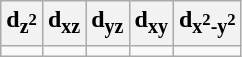<table class="wikitable">
<tr>
<th>d<sub>z<sup>2</sup></sub></th>
<th>d<sub>xz</sub></th>
<th>d<sub>yz</sub></th>
<th>d<sub>xy</sub></th>
<th>d<sub>x<sup>2</sup>-y<sup>2</sup></sub></th>
</tr>
<tr>
<td></td>
<td></td>
<td></td>
<td></td>
<td></td>
</tr>
</table>
